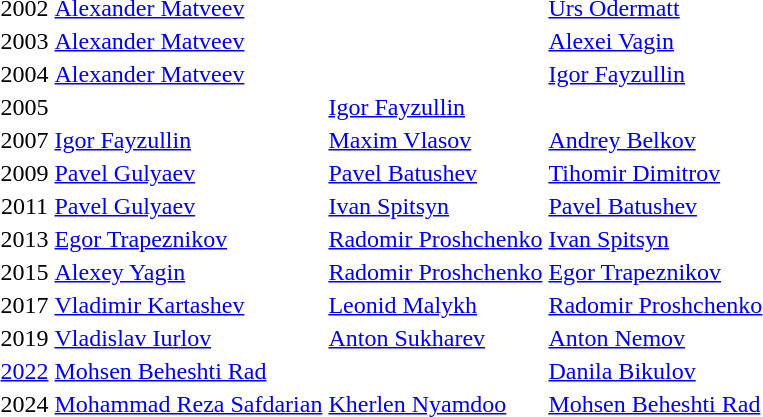<table>
<tr>
<td align=center>2002</td>
<td> <a href='#'>Alexander Matveev</a></td>
<td> </td>
<td> <a href='#'>Urs Odermatt</a></td>
</tr>
<tr>
<td align=center>2003</td>
<td> <a href='#'>Alexander Matveev</a></td>
<td> </td>
<td> <a href='#'>Alexei Vagin</a></td>
</tr>
<tr>
<td align=center>2004</td>
<td> <a href='#'>Alexander Matveev</a></td>
<td> </td>
<td> <a href='#'>Igor Fayzullin</a></td>
</tr>
<tr>
<td align=center>2005</td>
<td> </td>
<td> <a href='#'>Igor Fayzullin</a></td>
<td> </td>
</tr>
<tr>
<td align=center>2007</td>
<td> <a href='#'>Igor Fayzullin</a></td>
<td> <a href='#'>Maxim Vlasov</a></td>
<td> <a href='#'>Andrey Belkov</a></td>
</tr>
<tr>
<td align=center>2009</td>
<td> <a href='#'>Pavel Gulyaev</a></td>
<td> <a href='#'>Pavel Batushev</a></td>
<td> <a href='#'>Tihomir Dimitrov</a></td>
</tr>
<tr>
<td align=center>2011</td>
<td> <a href='#'>Pavel Gulyaev</a></td>
<td> <a href='#'>Ivan Spitsyn</a></td>
<td> <a href='#'>Pavel Batushev</a></td>
</tr>
<tr>
<td align=center>2013</td>
<td> <a href='#'>Egor Trapeznikov</a></td>
<td> <a href='#'>Radomir Proshchenko</a></td>
<td> <a href='#'>Ivan Spitsyn</a></td>
</tr>
<tr>
<td align=center>2015</td>
<td> <a href='#'>Alexey Yagin</a></td>
<td> <a href='#'>Radomir Proshchenko</a></td>
<td> <a href='#'>Egor Trapeznikov</a></td>
</tr>
<tr>
<td align=center>2017</td>
<td> <a href='#'>Vladimir Kartashev</a></td>
<td> <a href='#'>Leonid Malykh</a></td>
<td> <a href='#'>Radomir Proshchenko</a></td>
</tr>
<tr>
<td align=center>2019</td>
<td> <a href='#'>Vladislav Iurlov</a></td>
<td> <a href='#'>Anton Sukharev</a></td>
<td> <a href='#'>Anton Nemov</a></td>
</tr>
<tr>
<td align=center><a href='#'>2022</a></td>
<td> <a href='#'>Mohsen Beheshti Rad</a></td>
<td> </td>
<td> <a href='#'>Danila Bikulov</a></td>
</tr>
<tr>
<td align=center>2024</td>
<td> <a href='#'>Mohammad Reza Safdarian</a></td>
<td> <a href='#'>Kherlen Nyamdoo</a></td>
<td> <a href='#'>Mohsen Beheshti Rad</a></td>
</tr>
</table>
